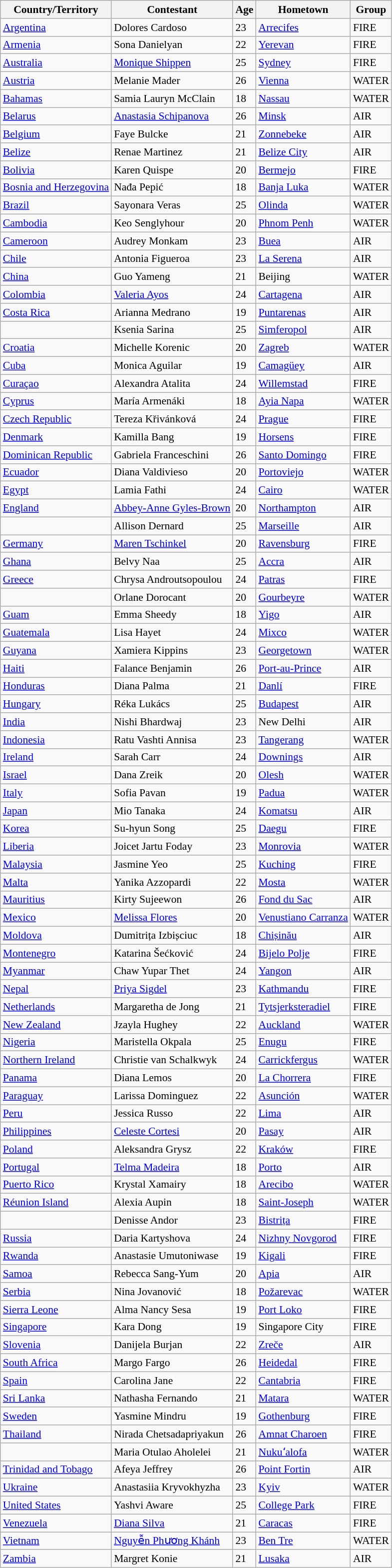<table class="wikitable sortable" style="font-size: 90%">
<tr>
<th>Country/Territory</th>
<th>Contestant</th>
<th>Age</th>
<th>Hometown</th>
<th>Group</th>
</tr>
<tr>
<td> <a href='#'>Argentina</a></td>
<td>Dolores Cardoso</td>
<td>23</td>
<td><a href='#'>Arrecifes</a></td>
<td>FIRE</td>
</tr>
<tr>
<td> <a href='#'>Armenia</a></td>
<td>Sona Danielyan</td>
<td>22</td>
<td><a href='#'>Yerevan</a></td>
<td>FIRE</td>
</tr>
<tr>
<td> <a href='#'>Australia</a></td>
<td><a href='#'>Monique Shippen</a></td>
<td>25</td>
<td><a href='#'>Sydney</a></td>
<td>FIRE</td>
</tr>
<tr>
<td> <a href='#'>Austria</a></td>
<td>Melanie Mader</td>
<td>26</td>
<td><a href='#'>Vienna</a></td>
<td>WATER</td>
</tr>
<tr>
<td> <a href='#'>Bahamas</a></td>
<td>Samia Lauryn McClain</td>
<td>18</td>
<td><a href='#'>Nassau</a></td>
<td>WATER</td>
</tr>
<tr>
<td> <a href='#'>Belarus</a></td>
<td><a href='#'>Anastasia Schipanova</a></td>
<td>26</td>
<td><a href='#'>Minsk</a></td>
<td>AIR</td>
</tr>
<tr>
<td> <a href='#'>Belgium</a></td>
<td>Faye Bulcke</td>
<td>21</td>
<td><a href='#'>Zonnebeke</a></td>
<td>AIR</td>
</tr>
<tr>
<td> <a href='#'>Belize</a></td>
<td>Renae Martinez</td>
<td>21</td>
<td><a href='#'>Belize City</a></td>
<td>AIR</td>
</tr>
<tr>
<td> <a href='#'>Bolivia</a></td>
<td>Karen Quispe</td>
<td>20</td>
<td><a href='#'>Bermejo</a></td>
<td>FIRE</td>
</tr>
<tr>
<td> <a href='#'>Bosnia and Herzegovina</a></td>
<td>Nađa Pepić</td>
<td>18</td>
<td><a href='#'>Banja Luka</a></td>
<td>WATER</td>
</tr>
<tr>
<td> <a href='#'>Brazil</a></td>
<td>Sayonara Veras</td>
<td>25</td>
<td><a href='#'>Olinda</a></td>
<td>WATER</td>
</tr>
<tr>
<td> <a href='#'>Cambodia</a></td>
<td>Keo Senglyhour</td>
<td>20</td>
<td><a href='#'>Phnom Penh</a></td>
<td>WATER</td>
</tr>
<tr>
<td> <a href='#'>Cameroon</a></td>
<td>Audrey Monkam</td>
<td>23</td>
<td><a href='#'>Buea</a></td>
<td>AIR</td>
</tr>
<tr>
<td> <a href='#'>Chile</a></td>
<td>Antonia Figueroa</td>
<td>23</td>
<td><a href='#'>La Serena</a></td>
<td>AIR</td>
</tr>
<tr>
<td> <a href='#'>China</a></td>
<td>Guo Yameng</td>
<td>21</td>
<td>Beijing</td>
<td>WATER</td>
</tr>
<tr>
<td> <a href='#'>Colombia</a></td>
<td><a href='#'>Valeria Ayos</a></td>
<td>24</td>
<td><a href='#'>Cartagena</a></td>
<td>AIR</td>
</tr>
<tr>
<td> <a href='#'>Costa Rica</a></td>
<td>Arianna Medrano</td>
<td>19</td>
<td><a href='#'>Puntarenas</a></td>
<td>AIR</td>
</tr>
<tr>
<td></td>
<td>Ksenia Sarina</td>
<td>25</td>
<td><a href='#'>Simferopol</a></td>
<td>AIR</td>
</tr>
<tr>
<td> <a href='#'>Croatia</a></td>
<td>Michelle Korenic</td>
<td>20</td>
<td><a href='#'>Zagreb</a></td>
<td>WATER</td>
</tr>
<tr>
<td> <a href='#'>Cuba</a></td>
<td>Monica Aguilar</td>
<td>19</td>
<td><a href='#'>Camagüey</a></td>
<td>AIR</td>
</tr>
<tr>
<td> <a href='#'>Curaçao</a></td>
<td>Alexandra Atalita</td>
<td>24</td>
<td><a href='#'>Willemstad</a></td>
<td>FIRE</td>
</tr>
<tr>
<td> <a href='#'>Cyprus</a></td>
<td>María Armenáki</td>
<td>18</td>
<td><a href='#'>Ayia Napa</a></td>
<td>WATER</td>
</tr>
<tr>
<td> <a href='#'>Czech Republic</a></td>
<td>Tereza Křivánková</td>
<td>24</td>
<td><a href='#'>Prague</a></td>
<td>FIRE</td>
</tr>
<tr>
<td> <a href='#'>Denmark</a></td>
<td>Kamilla Bang</td>
<td>19</td>
<td><a href='#'>Horsens</a></td>
<td>FIRE</td>
</tr>
<tr>
<td> <a href='#'>Dominican Republic</a></td>
<td>Gabriela Franceschini</td>
<td>26</td>
<td><a href='#'>Santo Domingo</a></td>
<td>FIRE</td>
</tr>
<tr>
<td> <a href='#'>Ecuador</a></td>
<td>Diana Valdivieso</td>
<td>20</td>
<td><a href='#'>Portoviejo</a></td>
<td>WATER</td>
</tr>
<tr>
<td> <a href='#'>Egypt</a></td>
<td>Lamia Fathi</td>
<td>24</td>
<td><a href='#'>Cairo</a></td>
<td>WATER</td>
</tr>
<tr>
<td> <a href='#'>England</a></td>
<td><a href='#'>Abbey-Anne Gyles-Brown</a></td>
<td>20</td>
<td><a href='#'>Northampton</a></td>
<td>AIR</td>
</tr>
<tr>
<td></td>
<td>Allison Dernard</td>
<td>25</td>
<td><a href='#'>Marseille</a></td>
<td>AIR</td>
</tr>
<tr>
<td> <a href='#'>Germany</a></td>
<td><a href='#'>Maren Tschinkel</a></td>
<td>20</td>
<td><a href='#'>Ravensburg</a></td>
<td>FIRE</td>
</tr>
<tr>
<td> <a href='#'>Ghana</a></td>
<td>Belvy Naa</td>
<td>25</td>
<td><a href='#'>Accra</a></td>
<td>AIR</td>
</tr>
<tr>
<td> <a href='#'>Greece</a></td>
<td>Chrysa Androutsopoulou</td>
<td>24</td>
<td><a href='#'>Patras</a></td>
<td>FIRE</td>
</tr>
<tr>
<td></td>
<td>Orlane Dorocant</td>
<td>20</td>
<td><a href='#'>Gourbeyre</a></td>
<td>WATER</td>
</tr>
<tr>
<td> <a href='#'>Guam</a></td>
<td>Emma Sheedy</td>
<td>18</td>
<td><a href='#'>Yigo</a></td>
<td>AIR</td>
</tr>
<tr>
<td> <a href='#'>Guatemala</a></td>
<td>Lisa Hayet</td>
<td>24</td>
<td><a href='#'>Mixco</a></td>
<td>WATER</td>
</tr>
<tr>
<td> <a href='#'>Guyana</a></td>
<td>Xamiera Kippins</td>
<td>23</td>
<td><a href='#'>Georgetown</a></td>
<td>WATER</td>
</tr>
<tr>
<td> <a href='#'>Haiti</a></td>
<td>Falance Benjamin</td>
<td>26</td>
<td><a href='#'>Port-au-Prince</a></td>
<td>AIR</td>
</tr>
<tr>
<td> <a href='#'>Honduras</a></td>
<td>Diana Palma</td>
<td>21</td>
<td><a href='#'>Danlí</a></td>
<td>FIRE</td>
</tr>
<tr>
<td> <a href='#'>Hungary</a></td>
<td>Réka Lukács</td>
<td>25</td>
<td><a href='#'>Budapest</a></td>
<td>AIR</td>
</tr>
<tr>
<td> <a href='#'>India</a></td>
<td>Nishi Bhardwaj</td>
<td>23</td>
<td>New Delhi</td>
<td>AIR</td>
</tr>
<tr>
<td> <a href='#'>Indonesia</a></td>
<td>Ratu Vashti Annisa</td>
<td>23</td>
<td><a href='#'>Tangerang</a></td>
<td>WATER</td>
</tr>
<tr>
<td> <a href='#'>Ireland</a></td>
<td>Sarah Carr</td>
<td>24</td>
<td><a href='#'>Downings</a></td>
<td>AIR</td>
</tr>
<tr>
<td> <a href='#'>Israel</a></td>
<td>Dana Zreik</td>
<td>20</td>
<td><a href='#'>Olesh</a></td>
<td>WATER</td>
</tr>
<tr>
<td> <a href='#'>Italy</a></td>
<td>Sofia Pavan</td>
<td>19</td>
<td><a href='#'>Padua</a></td>
<td>WATER</td>
</tr>
<tr>
<td> <a href='#'>Japan</a></td>
<td>Mio Tanaka</td>
<td>24</td>
<td><a href='#'>Komatsu</a></td>
<td>AIR</td>
</tr>
<tr>
<td> <a href='#'>Korea</a></td>
<td>Su-hyun Song</td>
<td>25</td>
<td><a href='#'>Daegu</a></td>
<td>FIRE</td>
</tr>
<tr>
<td> <a href='#'>Liberia</a></td>
<td>Joicet Jartu Foday</td>
<td>23</td>
<td><a href='#'>Monrovia</a></td>
<td>WATER</td>
</tr>
<tr>
<td> <a href='#'>Malaysia</a></td>
<td>Jasmine Yeo</td>
<td>25</td>
<td><a href='#'>Kuching</a></td>
<td>FIRE</td>
</tr>
<tr>
<td> <a href='#'>Malta</a></td>
<td>Yanika Azzopardi</td>
<td>22</td>
<td><a href='#'>Mosta</a></td>
<td>WATER</td>
</tr>
<tr>
<td> <a href='#'>Mauritius</a></td>
<td>Kirty Sujeewon</td>
<td>26</td>
<td><a href='#'>Fond du Sac</a></td>
<td>AIR</td>
</tr>
<tr>
<td> <a href='#'>Mexico</a></td>
<td><a href='#'>Melissa Flores</a></td>
<td>20</td>
<td><a href='#'>Venustiano Carranza</a></td>
<td>WATER</td>
</tr>
<tr>
<td> <a href='#'>Moldova</a></td>
<td>Dumitrița Izbișciuc</td>
<td>18</td>
<td><a href='#'>Chișinău</a></td>
<td>AIR</td>
</tr>
<tr>
<td> <a href='#'>Montenegro</a></td>
<td>Katarina Šećković</td>
<td>24</td>
<td><a href='#'>Bijelo Polje</a></td>
<td>FIRE</td>
</tr>
<tr>
<td> <a href='#'>Myanmar</a></td>
<td>Chaw Yupar Thet</td>
<td>24</td>
<td><a href='#'>Yangon</a></td>
<td>AIR</td>
</tr>
<tr>
<td> <a href='#'>Nepal</a></td>
<td><a href='#'>Priya Sigdel</a></td>
<td>23</td>
<td><a href='#'>Kathmandu</a></td>
<td>FIRE</td>
</tr>
<tr>
<td> <a href='#'>Netherlands</a></td>
<td>Margaretha de Jong</td>
<td>21</td>
<td><a href='#'>Tytsjerksteradiel</a></td>
<td>FIRE</td>
</tr>
<tr>
<td> <a href='#'>New Zealand</a></td>
<td>Jzayla Hughey</td>
<td>22</td>
<td><a href='#'>Auckland</a></td>
<td>WATER</td>
</tr>
<tr>
<td> <a href='#'>Nigeria</a></td>
<td>Maristella Okpala</td>
<td>25</td>
<td><a href='#'>Enugu</a></td>
<td>FIRE</td>
</tr>
<tr>
<td> <a href='#'>Northern Ireland</a></td>
<td>Christie van Schalkwyk</td>
<td>24</td>
<td><a href='#'>Carrickfergus</a></td>
<td>WATER</td>
</tr>
<tr>
<td> <a href='#'>Panama</a></td>
<td>Diana Lemos</td>
<td>20</td>
<td><a href='#'>La Chorrera</a></td>
<td>FIRE</td>
</tr>
<tr>
<td> <a href='#'>Paraguay</a></td>
<td>Larissa Dominguez</td>
<td>22</td>
<td><a href='#'>Asunción</a></td>
<td>WATER</td>
</tr>
<tr>
<td> <a href='#'>Peru</a></td>
<td>Jessica Russo</td>
<td>22</td>
<td><a href='#'>Lima</a></td>
<td>AIR</td>
</tr>
<tr>
<td> <a href='#'>Philippines</a></td>
<td><a href='#'>Celeste Cortesi</a></td>
<td>20</td>
<td><a href='#'>Pasay</a></td>
<td>AIR</td>
</tr>
<tr>
<td> <a href='#'>Poland</a></td>
<td>Aleksandra Grysz</td>
<td>22</td>
<td><a href='#'>Kraków</a></td>
<td>FIRE</td>
</tr>
<tr>
<td> <a href='#'>Portugal</a></td>
<td><a href='#'>Telma Madeira</a></td>
<td>18</td>
<td><a href='#'>Porto</a></td>
<td>AIR</td>
</tr>
<tr>
<td> <a href='#'>Puerto Rico</a></td>
<td>Krystal Xamairy</td>
<td>18</td>
<td><a href='#'>Arecibo</a></td>
<td>WATER</td>
</tr>
<tr>
<td> <a href='#'>Réunion Island</a></td>
<td>Alexia Aupin</td>
<td>18</td>
<td><a href='#'>Saint-Joseph</a></td>
<td>WATER</td>
</tr>
<tr>
<td></td>
<td>Denisse Andor</td>
<td>23</td>
<td><a href='#'>Bistrița</a></td>
<td>FIRE</td>
</tr>
<tr>
<td> <a href='#'>Russia</a></td>
<td>Daria Kartyshova</td>
<td>24</td>
<td><a href='#'>Nizhny Novgorod</a></td>
<td>FIRE</td>
</tr>
<tr>
<td> <a href='#'>Rwanda</a></td>
<td>Anastasie Umutoniwase</td>
<td>19</td>
<td><a href='#'>Kigali</a></td>
<td>FIRE</td>
</tr>
<tr>
<td> <a href='#'>Samoa</a></td>
<td>Rebecca Sang-Yum</td>
<td>20</td>
<td><a href='#'>Apia</a></td>
<td>AIR</td>
</tr>
<tr>
<td> <a href='#'>Serbia</a></td>
<td>Nina Jovanović</td>
<td>18</td>
<td><a href='#'>Požarevac</a></td>
<td>WATER</td>
</tr>
<tr>
<td> <a href='#'>Sierra Leone</a></td>
<td>Alma Nancy Sesa</td>
<td>19</td>
<td><a href='#'>Port Loko</a></td>
<td>FIRE</td>
</tr>
<tr>
<td> <a href='#'>Singapore</a></td>
<td>Kara Dong</td>
<td>19</td>
<td>Singapore City</td>
<td>FIRE</td>
</tr>
<tr>
<td> <a href='#'>Slovenia</a></td>
<td>Danijela Burjan</td>
<td>22</td>
<td><a href='#'>Zreče</a></td>
<td>AIR</td>
</tr>
<tr>
<td> <a href='#'>South Africa</a></td>
<td>Margo Fargo</td>
<td>26</td>
<td><a href='#'>Heidedal</a></td>
<td>FIRE</td>
</tr>
<tr>
<td> <a href='#'>Spain</a></td>
<td>Carolina Jane</td>
<td>22</td>
<td><a href='#'>Cantabria</a></td>
<td>FIRE</td>
</tr>
<tr>
<td> <a href='#'>Sri Lanka</a></td>
<td>Nathasha Fernando</td>
<td>21</td>
<td><a href='#'>Matara</a></td>
<td>WATER</td>
</tr>
<tr>
<td> <a href='#'>Sweden</a></td>
<td>Yasmine Mindru</td>
<td>19</td>
<td><a href='#'>Gothenburg</a></td>
<td>FIRE</td>
</tr>
<tr>
<td> <a href='#'>Thailand</a></td>
<td>Nirada Chetsadapriyakun</td>
<td>26</td>
<td><a href='#'>Amnat Charoen</a></td>
<td>FIRE</td>
</tr>
<tr>
<td></td>
<td>Maria Otulao Aholelei</td>
<td>21</td>
<td><a href='#'>Nukuʻalofa</a></td>
<td>WATER</td>
</tr>
<tr>
<td> <a href='#'>Trinidad and Tobago</a></td>
<td>Afeya Jeffrey</td>
<td>26</td>
<td><a href='#'>Point Fortin</a></td>
<td>AIR</td>
</tr>
<tr>
<td> <a href='#'>Ukraine</a></td>
<td>Anastasiia Kryvokhyzha</td>
<td>23</td>
<td><a href='#'>Kyiv</a></td>
<td>WATER</td>
</tr>
<tr>
<td> <a href='#'>United States</a></td>
<td>Yashvi Aware</td>
<td>25</td>
<td><a href='#'>College Park</a></td>
<td>FIRE</td>
</tr>
<tr>
<td> <a href='#'>Venezuela</a></td>
<td><a href='#'>Diana Silva</a></td>
<td>21</td>
<td><a href='#'>Caracas</a></td>
<td>FIRE</td>
</tr>
<tr>
<td> <a href='#'>Vietnam</a></td>
<td><a href='#'>Nguyễn Phương Khánh</a></td>
<td>23</td>
<td><a href='#'>Ben Tre</a></td>
<td>WATER</td>
</tr>
<tr>
<td> <a href='#'>Zambia</a></td>
<td>Margret Konie</td>
<td>21</td>
<td><a href='#'>Lusaka</a></td>
<td>AIR</td>
</tr>
</table>
